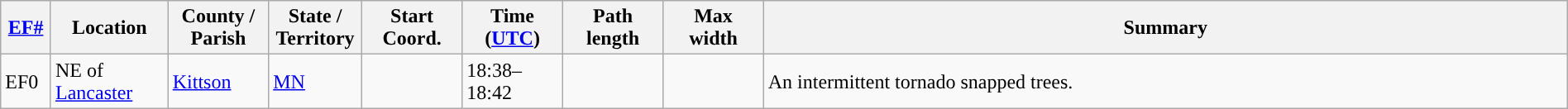<table class="wikitable sortable" style="width:100%;">
<tr>
<th scope="col"  style="width:3%; text-align:center;"><a href='#'>EF#</a></th>
<th scope="col"  style="width:7%; text-align:center;" class="unsortable">Location</th>
<th scope="col"  style="width:6%; text-align:center;" class="unsortable">County / Parish</th>
<th scope="col"  style="width:5%; text-align:center;">State / Territory</th>
<th scope="col"  style="width:6%; text-align:center;">Start Coord.</th>
<th scope="col"  style="width:6%; text-align:center;">Time (<a href='#'>UTC</a>)</th>
<th scope="col"  style="width:6%; text-align:center;">Path length</th>
<th scope="col"  style="width:6%; text-align:center;">Max width</th>
<th scope="col" class="unsortable" style="width:48%; text-align:center;">Summary</th>
</tr>
<tr>
<td>EF0</td>
<td>NE of <a href='#'>Lancaster</a></td>
<td><a href='#'>Kittson</a></td>
<td><a href='#'>MN</a></td>
<td></td>
<td>18:38–18:42</td>
<td></td>
<td></td>
<td>An intermittent tornado snapped trees.</td>
</tr>
</table>
